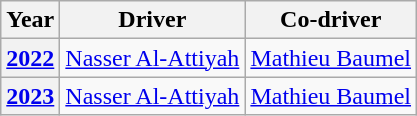<table class="wikitable" style="font-size:100%;">
<tr>
<th>Year</th>
<th>Driver</th>
<th>Co-driver</th>
</tr>
<tr>
<th><a href='#'>2022</a></th>
<td> <a href='#'>Nasser Al-Attiyah</a></td>
<td> <a href='#'>Mathieu Baumel</a></td>
</tr>
<tr>
<th><a href='#'>2023</a></th>
<td> <a href='#'>Nasser Al-Attiyah</a></td>
<td> <a href='#'>Mathieu Baumel</a></td>
</tr>
</table>
